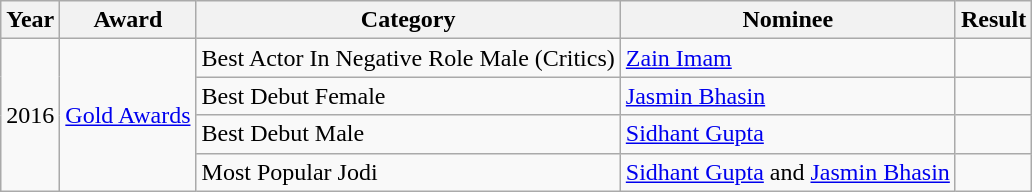<table class="wikitable">
<tr>
<th>Year</th>
<th>Award</th>
<th>Category</th>
<th>Nominee</th>
<th>Result</th>
</tr>
<tr>
<td rowspan="11">2016</td>
<td rowspan="11"><a href='#'>Gold Awards</a></td>
<td>Best Actor In Negative Role Male (Critics)</td>
<td><a href='#'>Zain Imam</a></td>
<td></td>
</tr>
<tr>
<td>Best Debut Female</td>
<td><a href='#'>Jasmin Bhasin</a></td>
<td></td>
</tr>
<tr>
<td>Best Debut Male</td>
<td><a href='#'>Sidhant Gupta</a></td>
<td></td>
</tr>
<tr>
<td>Most Popular Jodi</td>
<td><a href='#'>Sidhant Gupta</a> and <a href='#'>Jasmin Bhasin</a></td>
<td></td>
</tr>
</table>
